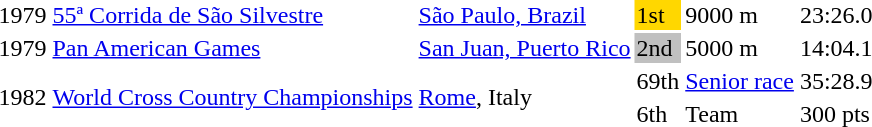<table>
<tr>
<td>1979</td>
<td><a href='#'>55ª Corrida de São Silvestre</a></td>
<td><a href='#'>São Paulo, Brazil</a></td>
<td bgcolor=gold>1st</td>
<td>9000 m</td>
<td>23:26.0</td>
</tr>
<tr>
<td>1979</td>
<td><a href='#'>Pan American Games</a></td>
<td><a href='#'>San Juan, Puerto Rico</a></td>
<td bgcolor=silver>2nd</td>
<td>5000 m</td>
<td>14:04.1</td>
</tr>
<tr>
<td rowspan=2>1982</td>
<td rowspan=2><a href='#'>World Cross Country Championships</a></td>
<td rowspan=2><a href='#'>Rome</a>, Italy</td>
<td>69th</td>
<td><a href='#'>Senior race</a></td>
<td>35:28.9</td>
</tr>
<tr>
<td>6th</td>
<td>Team</td>
<td>300 pts</td>
</tr>
</table>
